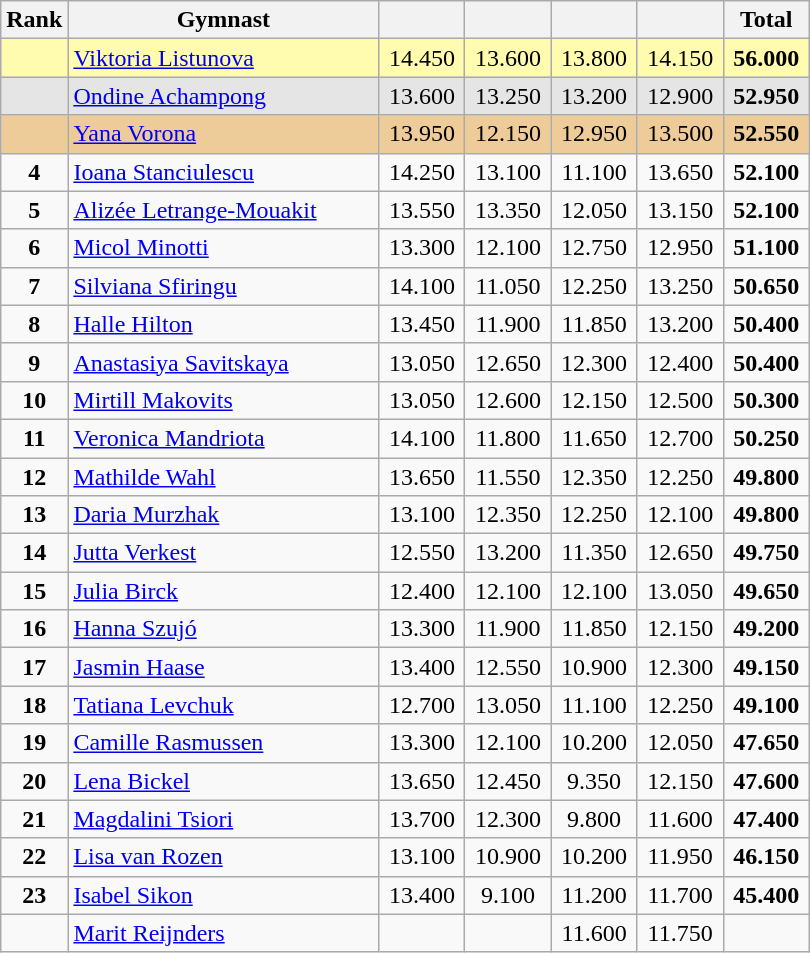<table class="wikitable sortable" style="text-align:center; font-size:100%">
<tr>
<th scope="col" style="width:15px;">Rank</th>
<th scope="col" style="width:200px;">Gymnast</th>
<th scope="col" style="width:50px;"></th>
<th scope="col" style="width:50px;"></th>
<th scope="col" style="width:50px;"></th>
<th scope="col" style="width:50px;"></th>
<th scope="col" style="width:50px;">Total</th>
</tr>
<tr style="background:#fffcaf;">
<td scope="row" style="text-align:center;"><strong></strong></td>
<td style="text-align:left;"> <a href='#'>Viktoria Listunova</a></td>
<td>14.450</td>
<td>13.600</td>
<td>13.800</td>
<td>14.150</td>
<td><strong>56.000</strong></td>
</tr>
<tr style="background:#e5e5e5;">
<td scope="row" style="text-align:center;"><strong></strong></td>
<td style="text-align:left;"> <a href='#'>Ondine Achampong</a></td>
<td>13.600</td>
<td>13.250</td>
<td>13.200</td>
<td>12.900</td>
<td><strong>52.950</strong></td>
</tr>
<tr style="background:#ec9;">
<td scope="row" style="text-align:center;"><strong></strong></td>
<td style="text-align:left;"> <a href='#'>Yana Vorona</a></td>
<td>13.950</td>
<td>12.150</td>
<td>12.950</td>
<td>13.500</td>
<td><strong>52.550</strong></td>
</tr>
<tr>
<td scope="row" style="text-align:center;"><strong>4</strong></td>
<td style="text-align:left;"> <a href='#'>Ioana Stanciulescu</a></td>
<td>14.250</td>
<td>13.100</td>
<td>11.100</td>
<td>13.650</td>
<td><strong>52.100</strong></td>
</tr>
<tr>
<td scope="row" style="text-align:center;"><strong>5</strong></td>
<td style="text-align:left;"> <a href='#'>Alizée Letrange-Mouakit</a></td>
<td>13.550</td>
<td>13.350</td>
<td>12.050</td>
<td>13.150</td>
<td><strong>52.100</strong></td>
</tr>
<tr>
<td scope="row" style="text-align:center;"><strong>6</strong></td>
<td style="text-align:left;"> <a href='#'>Micol Minotti</a></td>
<td>13.300</td>
<td>12.100</td>
<td>12.750</td>
<td>12.950</td>
<td><strong>51.100</strong></td>
</tr>
<tr>
<td scope="row" style="text-align:center;"><strong>7</strong></td>
<td style="text-align:left;"> <a href='#'>Silviana Sfiringu</a></td>
<td>14.100</td>
<td>11.050</td>
<td>12.250</td>
<td>13.250</td>
<td><strong>50.650</strong></td>
</tr>
<tr>
<td scope="row" style="text-align:center;"><strong>8</strong></td>
<td style="text-align:left;"> <a href='#'>Halle Hilton</a></td>
<td>13.450</td>
<td>11.900</td>
<td>11.850</td>
<td>13.200</td>
<td><strong>50.400</strong></td>
</tr>
<tr>
<td scope="row" style="text-align:center;"><strong>9</strong></td>
<td style="text-align:left;"> <a href='#'>Anastasiya Savitskaya</a></td>
<td>13.050</td>
<td>12.650</td>
<td>12.300</td>
<td>12.400</td>
<td><strong>50.400</strong></td>
</tr>
<tr>
<td scope="row" style="text-align:center;"><strong>10</strong></td>
<td style="text-align:left;"> <a href='#'>Mirtill Makovits</a></td>
<td>13.050</td>
<td>12.600</td>
<td>12.150</td>
<td>12.500</td>
<td><strong>50.300</strong></td>
</tr>
<tr>
<td scope="row" style="text-align:center;"><strong>11</strong></td>
<td style="text-align:left;"> <a href='#'>Veronica Mandriota</a></td>
<td>14.100</td>
<td>11.800</td>
<td>11.650</td>
<td>12.700</td>
<td><strong>50.250</strong></td>
</tr>
<tr>
<td scope="row" style="text-align:center;"><strong>12</strong></td>
<td style="text-align:left;"> <a href='#'>Mathilde Wahl</a></td>
<td>13.650</td>
<td>11.550</td>
<td>12.350</td>
<td>12.250</td>
<td><strong>49.800</strong></td>
</tr>
<tr>
<td scope="row" style="text-align:center;"><strong>13</strong></td>
<td style="text-align:left;"> <a href='#'>Daria Murzhak</a></td>
<td>13.100</td>
<td>12.350</td>
<td>12.250</td>
<td>12.100</td>
<td><strong>49.800</strong></td>
</tr>
<tr>
<td scope="row" style="text-align:center;"><strong>14</strong></td>
<td style="text-align:left;"> <a href='#'>Jutta Verkest</a></td>
<td>12.550</td>
<td>13.200</td>
<td>11.350</td>
<td>12.650</td>
<td><strong>49.750</strong></td>
</tr>
<tr>
<td scope="row" style="text-align:center;"><strong>15</strong></td>
<td style="text-align:left;"> <a href='#'>Julia Birck</a></td>
<td>12.400</td>
<td>12.100</td>
<td>12.100</td>
<td>13.050</td>
<td><strong>49.650</strong></td>
</tr>
<tr>
<td scope="row" style="text-align:center;"><strong>16</strong></td>
<td style="text-align:left;"> <a href='#'>Hanna Szujó</a></td>
<td>13.300</td>
<td>11.900</td>
<td>11.850</td>
<td>12.150</td>
<td><strong>49.200</strong></td>
</tr>
<tr>
<td scope="row" style="text-align:center;"><strong>17</strong></td>
<td style="text-align:left;"> <a href='#'>Jasmin Haase</a></td>
<td>13.400</td>
<td>12.550</td>
<td>10.900</td>
<td>12.300</td>
<td><strong>49.150</strong></td>
</tr>
<tr>
<td scope="row" style="text-align:center;"><strong>18</strong></td>
<td style="text-align:left;"> <a href='#'>Tatiana Levchuk</a></td>
<td>12.700</td>
<td>13.050</td>
<td>11.100</td>
<td>12.250</td>
<td><strong>49.100</strong></td>
</tr>
<tr>
<td scope="row" style="text-align:center;"><strong>19</strong></td>
<td style="text-align:left;"> <a href='#'>Camille Rasmussen</a></td>
<td>13.300</td>
<td>12.100</td>
<td>10.200</td>
<td>12.050</td>
<td><strong>47.650</strong></td>
</tr>
<tr>
<td scope="row" style="text-align:center;"><strong>20</strong></td>
<td style="text-align:left;"> <a href='#'>Lena Bickel</a></td>
<td>13.650</td>
<td>12.450</td>
<td>9.350</td>
<td>12.150</td>
<td><strong>47.600</strong></td>
</tr>
<tr>
<td scope="row" style="text-align:center;"><strong>21</strong></td>
<td style="text-align:left;"> <a href='#'>Magdalini Tsiori</a></td>
<td>13.700</td>
<td>12.300</td>
<td>9.800</td>
<td>11.600</td>
<td><strong>47.400</strong></td>
</tr>
<tr>
<td scope="row" style="text-align:center;"><strong>22</strong></td>
<td style="text-align:left;"> <a href='#'>Lisa van Rozen</a></td>
<td>13.100</td>
<td>10.900</td>
<td>10.200</td>
<td>11.950</td>
<td><strong>46.150</strong></td>
</tr>
<tr>
<td scope="row" style="text-align:center;"><strong>23</strong></td>
<td style="text-align:left;"> <a href='#'>Isabel Sikon</a></td>
<td>13.400</td>
<td>9.100</td>
<td>11.200</td>
<td>11.700</td>
<td><strong>45.400</strong></td>
</tr>
<tr>
<td scope="row" style="text-align:center;"><strong></strong></td>
<td style="text-align:left;"> <a href='#'>Marit Reijnders</a></td>
<td></td>
<td></td>
<td>11.600</td>
<td>11.750</td>
<td></td>
</tr>
</table>
